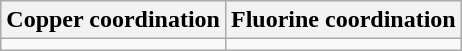<table class="wikitable" style="margin:1em auto; text-align:center;">
<tr>
<th>Copper coordination</th>
<th>Fluorine coordination</th>
</tr>
<tr>
<td></td>
<td></td>
</tr>
</table>
